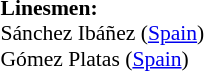<table width=100% style="font-size: 90%">
<tr>
<td><br><strong>Linesmen:</strong>
<br> Sánchez Ibáñez (<a href='#'>Spain</a>)
<br> Gómez Platas (<a href='#'>Spain</a>)</td>
</tr>
</table>
